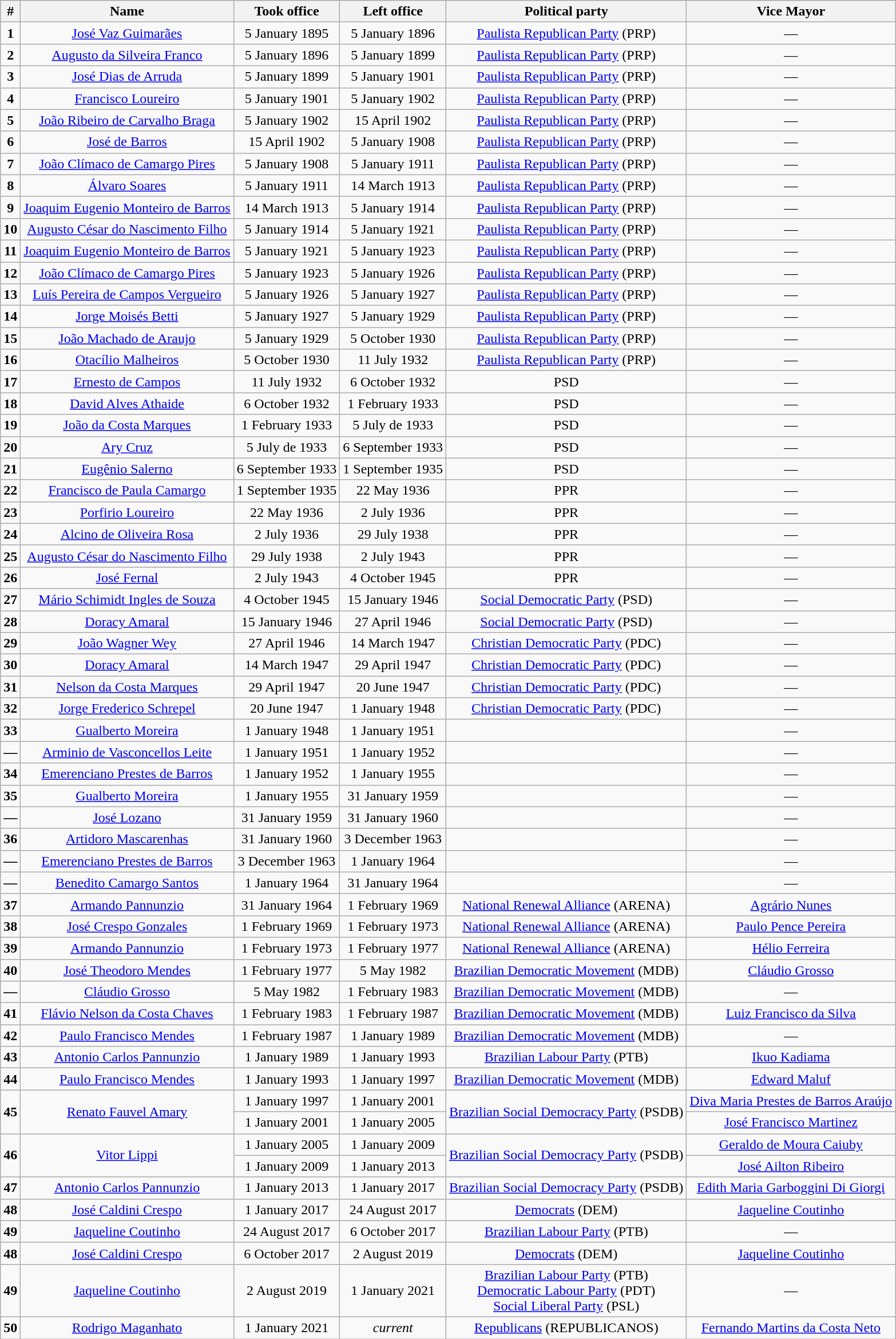<table class="wikitable" style="text-align:center">
<tr>
<th bgcolor="#cccccc"><strong>#</strong></th>
<th bgcolor="#cccccc"><strong>Name</strong></th>
<th bgcolor="#cccccc">Took office</th>
<th bgcolor="#cccccc">Left office</th>
<th bgcolor="#cccccc"><strong>Political party</strong></th>
<th bgcolor="#cccccc"><strong>Vice Mayor</strong></th>
</tr>
<tr>
<td><strong>1</strong></td>
<td><a href='#'>José Vaz Guimarães</a></td>
<td>5 January 1895</td>
<td>5 January 1896</td>
<td><a href='#'>Paulista Republican Party</a> (PRP)</td>
<td>—</td>
</tr>
<tr>
<td><strong>2</strong></td>
<td><a href='#'>Augusto da Silveira Franco</a></td>
<td>5 January 1896</td>
<td>5 January 1899</td>
<td><a href='#'>Paulista Republican Party</a> (PRP)</td>
<td>—</td>
</tr>
<tr>
<td><strong>3</strong></td>
<td><a href='#'>José Dias de Arruda</a></td>
<td>5 January 1899</td>
<td>5 January 1901</td>
<td><a href='#'>Paulista Republican Party</a> (PRP)</td>
<td>—</td>
</tr>
<tr>
<td><strong>4</strong></td>
<td><a href='#'>Francisco Loureiro</a></td>
<td>5 January 1901</td>
<td>5 January 1902</td>
<td><a href='#'>Paulista Republican Party</a> (PRP)</td>
<td>—</td>
</tr>
<tr>
<td><strong>5</strong></td>
<td><a href='#'>João Ribeiro de Carvalho Braga</a></td>
<td>5 January 1902</td>
<td>15 April 1902</td>
<td><a href='#'>Paulista Republican Party</a> (PRP)</td>
<td>—</td>
</tr>
<tr>
<td><strong>6</strong></td>
<td><a href='#'>José de Barros</a></td>
<td>15 April 1902</td>
<td>5 January 1908</td>
<td><a href='#'>Paulista Republican Party</a> (PRP)</td>
<td>—</td>
</tr>
<tr>
<td><strong>7</strong></td>
<td><a href='#'>João Clímaco de Camargo Pires</a></td>
<td>5 January 1908</td>
<td>5 January 1911</td>
<td><a href='#'>Paulista Republican Party</a> (PRP)</td>
<td>—</td>
</tr>
<tr>
<td><strong>8</strong></td>
<td><a href='#'>Álvaro Soares</a></td>
<td>5 January 1911</td>
<td>14 March 1913</td>
<td><a href='#'>Paulista Republican Party</a> (PRP)</td>
<td>—</td>
</tr>
<tr>
<td><strong>9</strong></td>
<td><a href='#'>Joaquim Eugenio Monteiro de Barros</a></td>
<td>14 March 1913</td>
<td>5 January 1914</td>
<td><a href='#'>Paulista Republican Party</a> (PRP)</td>
<td>—</td>
</tr>
<tr>
<td><strong>10</strong></td>
<td><a href='#'>Augusto César do Nascimento Filho</a></td>
<td>5 January 1914</td>
<td>5 January 1921</td>
<td><a href='#'>Paulista Republican Party</a> (PRP)</td>
<td>—</td>
</tr>
<tr>
<td><strong>11</strong></td>
<td><a href='#'>Joaquim Eugenio Monteiro de Barros</a></td>
<td>5 January 1921</td>
<td>5 January 1923</td>
<td><a href='#'>Paulista Republican Party</a> (PRP)</td>
<td>—</td>
</tr>
<tr>
<td><strong>12</strong></td>
<td><a href='#'>João Clímaco de Camargo Pires</a></td>
<td>5 January 1923</td>
<td>5 January 1926</td>
<td><a href='#'>Paulista Republican Party</a> (PRP)</td>
<td>—</td>
</tr>
<tr>
<td><strong>13</strong></td>
<td><a href='#'>Luís Pereira de Campos Vergueiro</a></td>
<td>5 January 1926</td>
<td>5 January 1927</td>
<td><a href='#'>Paulista Republican Party</a> (PRP)</td>
<td>—</td>
</tr>
<tr>
<td><strong>14</strong></td>
<td><a href='#'>Jorge Moisés Betti</a></td>
<td>5 January 1927</td>
<td>5 January 1929</td>
<td><a href='#'>Paulista Republican Party</a> (PRP)</td>
<td>—</td>
</tr>
<tr>
<td><strong>15</strong></td>
<td><a href='#'>João Machado de Araujo</a></td>
<td>5 January 1929</td>
<td>5 October 1930</td>
<td><a href='#'>Paulista Republican Party</a> (PRP)</td>
<td>—</td>
</tr>
<tr>
<td><strong>16</strong></td>
<td><a href='#'>Otacílio Malheiros</a></td>
<td>5 October 1930</td>
<td>11 July 1932</td>
<td><a href='#'>Paulista Republican Party</a> (PRP)</td>
<td>—</td>
</tr>
<tr>
<td><strong>17</strong></td>
<td><a href='#'>Ernesto de Campos</a></td>
<td>11 July 1932</td>
<td>6 October 1932</td>
<td>PSD</td>
<td>—</td>
</tr>
<tr>
<td><strong>18</strong></td>
<td><a href='#'>David Alves Athaide</a></td>
<td>6 October 1932</td>
<td>1 February 1933</td>
<td>PSD</td>
<td>—</td>
</tr>
<tr>
<td><strong>19</strong></td>
<td><a href='#'>João da Costa Marques</a></td>
<td>1 February 1933</td>
<td>5 July de 1933</td>
<td>PSD</td>
<td>—</td>
</tr>
<tr>
<td><strong>20</strong></td>
<td><a href='#'>Ary Cruz</a></td>
<td>5 July de 1933</td>
<td>6 September 1933</td>
<td>PSD</td>
<td>—</td>
</tr>
<tr>
<td><strong>21</strong></td>
<td><a href='#'>Eugênio Salerno</a></td>
<td>6 September 1933</td>
<td>1 September 1935</td>
<td>PSD</td>
<td>—</td>
</tr>
<tr>
<td><strong>22</strong></td>
<td><a href='#'>Francisco de Paula Camargo</a></td>
<td>1 September 1935</td>
<td>22 May 1936</td>
<td>PPR</td>
<td>—</td>
</tr>
<tr>
<td><strong>23</strong></td>
<td><a href='#'>Porfirio Loureiro</a></td>
<td>22 May 1936</td>
<td>2 July 1936</td>
<td>PPR</td>
<td>—</td>
</tr>
<tr>
<td><strong>24</strong></td>
<td><a href='#'>Alcino de Oliveira Rosa</a></td>
<td>2 July 1936</td>
<td>29 July 1938</td>
<td>PPR</td>
<td>—</td>
</tr>
<tr>
<td><strong>25</strong></td>
<td><a href='#'>Augusto César do Nascimento Filho</a></td>
<td>29 July 1938</td>
<td>2 July 1943</td>
<td>PPR</td>
<td>—</td>
</tr>
<tr>
<td><strong>26</strong></td>
<td><a href='#'>José Fernal</a></td>
<td>2 July 1943</td>
<td>4 October 1945</td>
<td>PPR</td>
<td>—</td>
</tr>
<tr>
<td><strong>27</strong></td>
<td><a href='#'>Mário Schimidt Ingles de Souza</a></td>
<td>4 October 1945</td>
<td>15 January 1946</td>
<td><a href='#'>Social Democratic Party</a> (PSD)</td>
<td>—</td>
</tr>
<tr>
<td><strong>28</strong></td>
<td><a href='#'>Doracy Amaral</a></td>
<td>15 January 1946</td>
<td>27 April 1946</td>
<td><a href='#'>Social Democratic Party</a> (PSD)</td>
<td>—</td>
</tr>
<tr>
<td><strong>29</strong></td>
<td><a href='#'>João Wagner Wey</a></td>
<td>27 April 1946</td>
<td>14 March 1947</td>
<td><a href='#'>Christian Democratic Party</a> (PDC)</td>
<td>—</td>
</tr>
<tr>
<td><strong>30</strong></td>
<td><a href='#'>Doracy Amaral</a></td>
<td>14 March 1947</td>
<td>29 April 1947</td>
<td><a href='#'>Christian Democratic Party</a> (PDC)</td>
<td>—</td>
</tr>
<tr>
<td><strong>31</strong></td>
<td><a href='#'>Nelson da Costa Marques</a></td>
<td>29 April 1947</td>
<td>20 June 1947</td>
<td><a href='#'>Christian Democratic Party</a> (PDC)</td>
<td>—</td>
</tr>
<tr>
<td><strong>32</strong></td>
<td><a href='#'>Jorge Frederico Schrepel</a></td>
<td>20 June 1947</td>
<td>1 January 1948</td>
<td><a href='#'>Christian Democratic Party</a> (PDC)</td>
<td>—</td>
</tr>
<tr>
<td><strong>33</strong></td>
<td><a href='#'>Gualberto Moreira</a></td>
<td>1 January 1948</td>
<td>1 January 1951</td>
<td></td>
<td>—</td>
</tr>
<tr>
<td><strong>—</strong></td>
<td><a href='#'>Arminio de Vasconcellos Leite</a></td>
<td>1 January 1951</td>
<td>1 January 1952</td>
<td></td>
<td>—</td>
</tr>
<tr>
<td><strong>34</strong></td>
<td><a href='#'>Emerenciano Prestes de Barros</a></td>
<td>1 January 1952</td>
<td>1 January 1955</td>
<td></td>
<td>—</td>
</tr>
<tr>
<td><strong>35</strong></td>
<td><a href='#'>Gualberto Moreira</a></td>
<td>1 January 1955</td>
<td>31 January 1959</td>
<td></td>
<td>—</td>
</tr>
<tr>
<td><strong>—</strong></td>
<td><a href='#'>José Lozano</a></td>
<td>31 January 1959</td>
<td>31 January 1960</td>
<td></td>
<td>—</td>
</tr>
<tr>
<td><strong>36</strong></td>
<td><a href='#'>Artidoro Mascarenhas</a></td>
<td>31 January 1960</td>
<td>3 December 1963</td>
<td></td>
<td>—</td>
</tr>
<tr>
<td><strong>—</strong></td>
<td><a href='#'>Emerenciano Prestes de Barros</a></td>
<td>3 December 1963</td>
<td>1 January 1964</td>
<td></td>
<td>—</td>
</tr>
<tr>
<td><strong>—</strong></td>
<td><a href='#'>Benedito Camargo Santos</a></td>
<td>1 January 1964</td>
<td>31 January 1964</td>
<td></td>
<td>—</td>
</tr>
<tr>
<td><strong>37</strong></td>
<td><a href='#'>Armando Pannunzio</a></td>
<td>31 January 1964</td>
<td>1 February 1969</td>
<td><a href='#'>National Renewal Alliance</a> (ARENA)</td>
<td><a href='#'>Agrário Nunes</a></td>
</tr>
<tr>
<td><strong>38</strong></td>
<td><a href='#'>José Crespo Gonzales</a></td>
<td>1 February 1969</td>
<td>1 February 1973</td>
<td><a href='#'>National Renewal Alliance</a> (ARENA)</td>
<td><a href='#'>Paulo Pence Pereira</a></td>
</tr>
<tr>
<td><strong>39</strong></td>
<td><a href='#'>Armando Pannunzio</a></td>
<td>1 February 1973</td>
<td>1 February 1977</td>
<td><a href='#'>National Renewal Alliance</a> (ARENA)</td>
<td><a href='#'>Hélio Ferreira</a></td>
</tr>
<tr>
<td><strong>40</strong></td>
<td><a href='#'>José Theodoro Mendes</a></td>
<td>1 February 1977</td>
<td>5 May 1982</td>
<td><a href='#'>Brazilian Democratic Movement</a> (MDB)</td>
<td><a href='#'>Cláudio Grosso</a></td>
</tr>
<tr>
<td><strong>—</strong></td>
<td><a href='#'>Cláudio Grosso</a></td>
<td>5 May 1982</td>
<td>1 February 1983</td>
<td><a href='#'>Brazilian Democratic Movement</a> (MDB)</td>
<td>—</td>
</tr>
<tr>
<td><strong>41</strong></td>
<td><a href='#'>Flávio Nelson da Costa Chaves</a></td>
<td>1 February 1983</td>
<td>1 February 1987</td>
<td><a href='#'>Brazilian Democratic Movement</a> (MDB)</td>
<td><a href='#'>Luiz Francisco da Silva</a></td>
</tr>
<tr>
<td><strong>42</strong></td>
<td><a href='#'>Paulo Francisco Mendes</a></td>
<td>1 February 1987</td>
<td>1 January 1989</td>
<td><a href='#'>Brazilian Democratic Movement</a> (MDB)</td>
<td>—</td>
</tr>
<tr>
<td><strong>43</strong></td>
<td><a href='#'>Antonio Carlos Pannunzio</a></td>
<td>1 January 1989</td>
<td>1 January 1993</td>
<td><a href='#'>Brazilian Labour Party</a> (PTB)</td>
<td><a href='#'>Ikuo Kadiama</a></td>
</tr>
<tr>
<td><strong>44</strong></td>
<td><a href='#'>Paulo Francisco Mendes</a></td>
<td>1 January 1993</td>
<td>1 January 1997</td>
<td><a href='#'>Brazilian Democratic Movement</a> (MDB)</td>
<td><a href='#'>Edward Maluf</a></td>
</tr>
<tr>
<td rowspan="2"><strong>45</strong></td>
<td rowspan="2"><a href='#'>Renato Fauvel Amary</a></td>
<td>1 January 1997</td>
<td>1 January 2001</td>
<td rowspan="2"><a href='#'>Brazilian Social Democracy Party</a> (PSDB)</td>
<td><a href='#'>Diva Maria Prestes de Barros Araújo</a></td>
</tr>
<tr>
<td>1 January 2001</td>
<td>1 January 2005</td>
<td><a href='#'>José Francisco Martinez</a><br></td>
</tr>
<tr>
<td rowspan="2"><strong>46</strong></td>
<td rowspan="2"><a href='#'>Vitor Lippi</a></td>
<td>1 January 2005</td>
<td>1 January 2009</td>
<td rowspan="2"><a href='#'>Brazilian Social Democracy Party</a> (PSDB)</td>
<td><a href='#'>Geraldo de Moura Caiuby</a><br></td>
</tr>
<tr>
<td>1 January 2009</td>
<td>1 January 2013</td>
<td><a href='#'>José Ailton Ribeiro</a><br></td>
</tr>
<tr>
<td><strong>47</strong></td>
<td><a href='#'>Antonio Carlos Pannunzio</a></td>
<td>1 January 2013</td>
<td>1 January 2017</td>
<td><a href='#'>Brazilian Social Democracy Party</a> (PSDB)</td>
<td><a href='#'>Edith Maria Garboggini Di Giorgi</a><br></td>
</tr>
<tr>
<td><strong>48</strong></td>
<td><a href='#'>José Caldini Crespo</a></td>
<td>1 January 2017</td>
<td>24 August 2017</td>
<td><a href='#'>Democrats</a> (DEM)</td>
<td><a href='#'>Jaqueline Coutinho</a><br></td>
</tr>
<tr>
<td><strong>49</strong></td>
<td><a href='#'>Jaqueline Coutinho</a></td>
<td>24 August 2017</td>
<td>6 October 2017</td>
<td><a href='#'>Brazilian Labour Party</a> (PTB)</td>
<td>—</td>
</tr>
<tr>
<td><strong>48</strong></td>
<td><a href='#'>José Caldini Crespo</a></td>
<td>6 October 2017</td>
<td>2 August 2019</td>
<td><a href='#'>Democrats</a> (DEM)</td>
<td><a href='#'>Jaqueline Coutinho</a><br></td>
</tr>
<tr>
<td><strong>49</strong></td>
<td><a href='#'>Jaqueline Coutinho</a></td>
<td>2 August 2019</td>
<td>1 January 2021</td>
<td><a href='#'>Brazilian Labour Party</a> (PTB)<br><a href='#'>Democratic Labour Party</a> (PDT)<br><a href='#'>Social Liberal Party</a> (PSL)</td>
<td>—</td>
</tr>
<tr>
<td><strong>50</strong></td>
<td><a href='#'>Rodrigo Maganhato</a></td>
<td>1 January 2021</td>
<td><em>current</em></td>
<td><a href='#'>Republicans</a> (REPUBLICANOS)</td>
<td><a href='#'>Fernando Martins da Costa Neto</a><br></td>
</tr>
</table>
